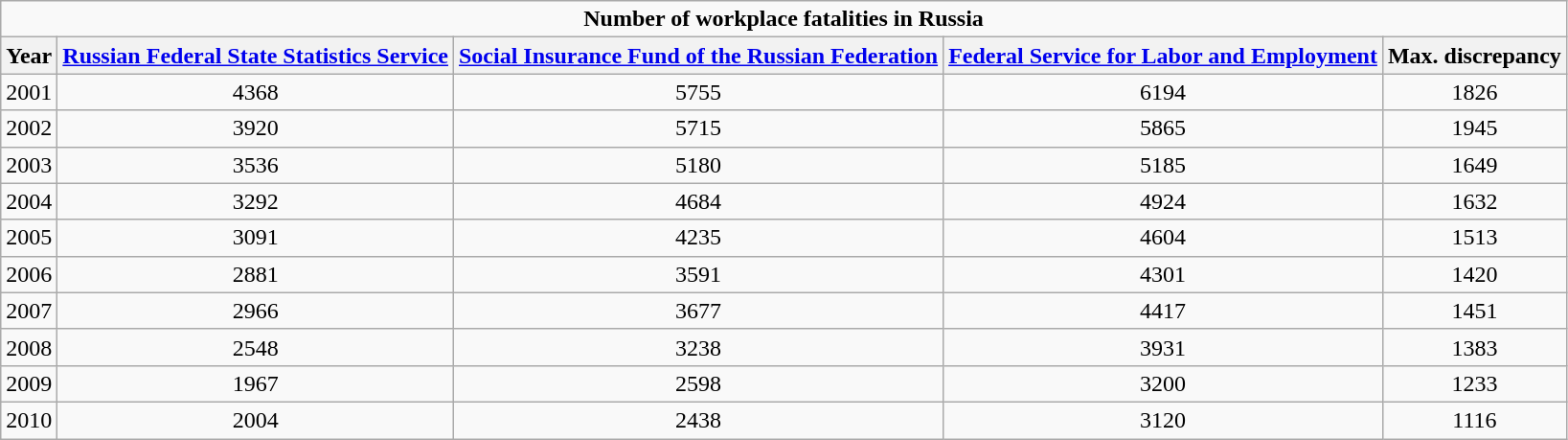<table class="wikitable collapsible" style="text-align:center">
<tr>
<td colspan="5"><strong>Number of workplace fatalities in Russia</strong></td>
</tr>
<tr>
<th>Year</th>
<th><a href='#'>Russian Federal State Statistics Service</a></th>
<th><a href='#'>Social Insurance Fund of the Russian Federation</a></th>
<th><a href='#'>Federal Service for Labor and Employment</a></th>
<th>Max. discrepancy</th>
</tr>
<tr>
<td>2001</td>
<td>4368</td>
<td>5755</td>
<td>6194</td>
<td>1826</td>
</tr>
<tr>
<td>2002</td>
<td>3920</td>
<td>5715</td>
<td>5865</td>
<td>1945</td>
</tr>
<tr>
<td>2003</td>
<td>3536</td>
<td>5180</td>
<td>5185</td>
<td>1649</td>
</tr>
<tr>
<td>2004</td>
<td>3292</td>
<td>4684</td>
<td>4924</td>
<td>1632</td>
</tr>
<tr>
<td>2005</td>
<td>3091</td>
<td>4235</td>
<td>4604</td>
<td>1513</td>
</tr>
<tr>
<td>2006</td>
<td>2881</td>
<td>3591</td>
<td>4301</td>
<td>1420</td>
</tr>
<tr>
<td>2007</td>
<td>2966</td>
<td>3677</td>
<td>4417</td>
<td>1451</td>
</tr>
<tr>
<td>2008</td>
<td>2548</td>
<td>3238</td>
<td>3931</td>
<td>1383</td>
</tr>
<tr>
<td>2009</td>
<td>1967</td>
<td>2598</td>
<td>3200</td>
<td>1233</td>
</tr>
<tr>
<td>2010</td>
<td>2004</td>
<td>2438</td>
<td>3120</td>
<td>1116</td>
</tr>
</table>
